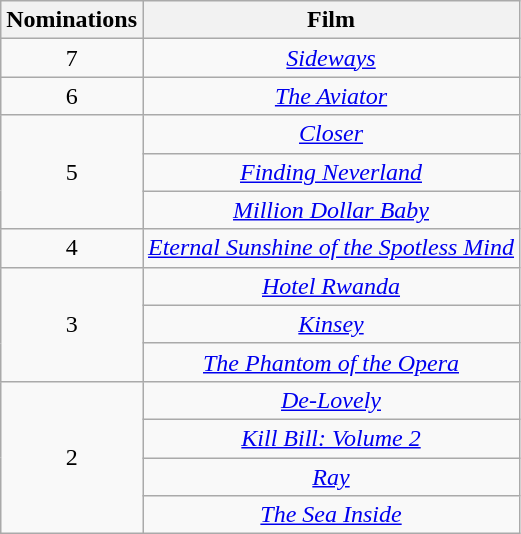<table class="wikitable" style="text-align: center">
<tr>
<th scope="col" width="55">Nominations</th>
<th scope="col" align="center">Film</th>
</tr>
<tr>
<td align="center">7</td>
<td><em><a href='#'>Sideways</a></em></td>
</tr>
<tr>
<td align="center">6</td>
<td><em><a href='#'>The Aviator</a></em></td>
</tr>
<tr>
<td rowspan="3" style="text-align:center">5</td>
<td><em><a href='#'>Closer</a></em></td>
</tr>
<tr>
<td><em><a href='#'>Finding Neverland</a></em></td>
</tr>
<tr>
<td><em><a href='#'>Million Dollar Baby</a></em></td>
</tr>
<tr>
<td align="center">4</td>
<td><em><a href='#'>Eternal Sunshine of the Spotless Mind</a></em></td>
</tr>
<tr>
<td rowspan="3" style="text-align:center">3</td>
<td><em><a href='#'>Hotel Rwanda</a></em></td>
</tr>
<tr>
<td><em><a href='#'>Kinsey</a></em></td>
</tr>
<tr>
<td><em><a href='#'>The Phantom of the Opera</a></em></td>
</tr>
<tr>
<td rowspan="4" style="text-align:center">2</td>
<td><em><a href='#'>De-Lovely</a></em></td>
</tr>
<tr>
<td><em><a href='#'>Kill Bill: Volume 2</a></em></td>
</tr>
<tr>
<td><em><a href='#'>Ray</a></em></td>
</tr>
<tr>
<td><em><a href='#'>The Sea Inside</a></em></td>
</tr>
</table>
